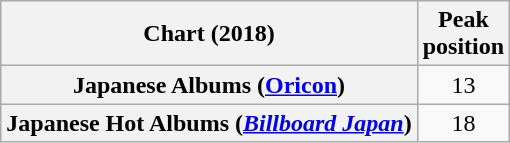<table class="wikitable sortable plainrowheaders">
<tr>
<th scope="col">Chart (2018)</th>
<th scope="col">Peak<br>position</th>
</tr>
<tr>
<th scope="row">Japanese Albums (<a href='#'>Oricon</a>)</th>
<td align="center">13</td>
</tr>
<tr>
<th scope="row">Japanese Hot Albums (<em><a href='#'>Billboard Japan</a></em>)</th>
<td align="center">18</td>
</tr>
</table>
